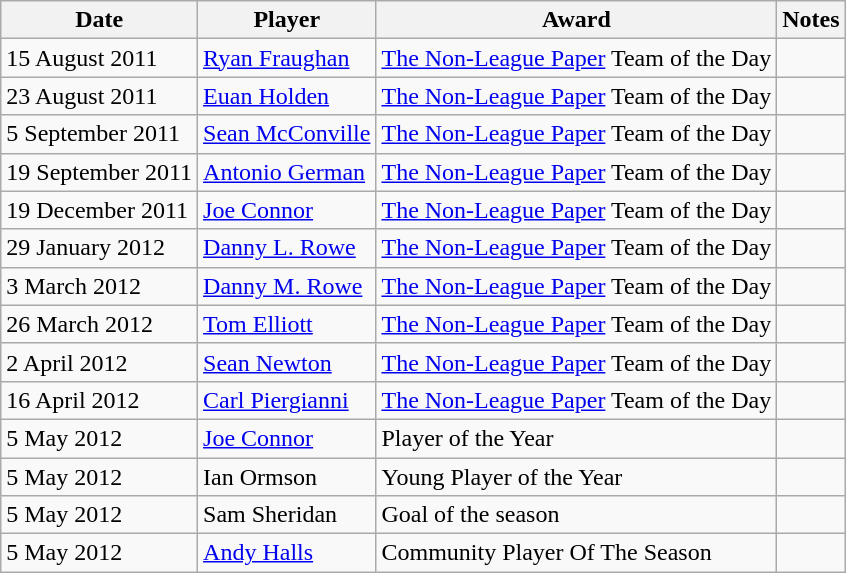<table class="wikitable">
<tr>
<th>Date</th>
<th>Player</th>
<th>Award</th>
<th>Notes</th>
</tr>
<tr>
<td>15 August 2011</td>
<td> <a href='#'>Ryan Fraughan</a></td>
<td><a href='#'>The Non-League Paper</a> Team of the Day</td>
<td></td>
</tr>
<tr>
<td>23 August 2011</td>
<td> <a href='#'>Euan Holden</a></td>
<td><a href='#'>The Non-League Paper</a> Team of the Day</td>
<td></td>
</tr>
<tr>
<td>5 September  2011</td>
<td> <a href='#'>Sean McConville</a></td>
<td><a href='#'>The Non-League Paper</a> Team of the Day</td>
<td></td>
</tr>
<tr>
<td>19 September  2011</td>
<td> <a href='#'>Antonio German</a></td>
<td><a href='#'>The Non-League Paper</a> Team of the Day</td>
<td></td>
</tr>
<tr>
<td>19 December   2011</td>
<td> <a href='#'>Joe Connor</a></td>
<td><a href='#'>The Non-League Paper</a> Team of the Day</td>
<td></td>
</tr>
<tr>
<td>29 January   2012</td>
<td> <a href='#'>Danny L. Rowe</a></td>
<td><a href='#'>The Non-League Paper</a> Team of the Day</td>
<td></td>
</tr>
<tr>
<td>3 March   2012</td>
<td> <a href='#'>Danny M. Rowe</a></td>
<td><a href='#'>The Non-League Paper</a> Team of the Day</td>
<td></td>
</tr>
<tr>
<td>26 March   2012</td>
<td> <a href='#'>Tom Elliott</a></td>
<td><a href='#'>The Non-League Paper</a> Team of the Day</td>
<td></td>
</tr>
<tr>
<td>2 April   2012</td>
<td> <a href='#'>Sean Newton</a></td>
<td><a href='#'>The Non-League Paper</a> Team of the Day</td>
<td></td>
</tr>
<tr>
<td>16 April   2012</td>
<td> <a href='#'>Carl Piergianni</a></td>
<td><a href='#'>The Non-League Paper</a> Team of the Day</td>
<td></td>
</tr>
<tr>
<td>5 May 2012</td>
<td> <a href='#'>Joe Connor</a></td>
<td>Player of the Year</td>
<td></td>
</tr>
<tr>
<td>5 May 2012</td>
<td> Ian Ormson</td>
<td>Young Player of the Year</td>
<td></td>
</tr>
<tr>
<td>5 May 2012</td>
<td> Sam Sheridan</td>
<td>Goal of the season</td>
<td></td>
</tr>
<tr>
<td>5 May 2012</td>
<td> <a href='#'>Andy Halls</a></td>
<td>Community Player Of The Season</td>
<td></td>
</tr>
</table>
